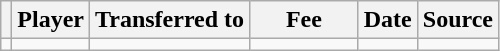<table class="wikitable plainrowheaders sortable">
<tr>
<th></th>
<th scope="col">Player</th>
<th>Transferred to</th>
<th style="width: 65px;">Fee</th>
<th scope="col">Date</th>
<th scope="col">Source</th>
</tr>
<tr>
<td align=center></td>
<td></td>
<td> <a href='#'></a></td>
<td></td>
<td></td>
<td></td>
</tr>
</table>
